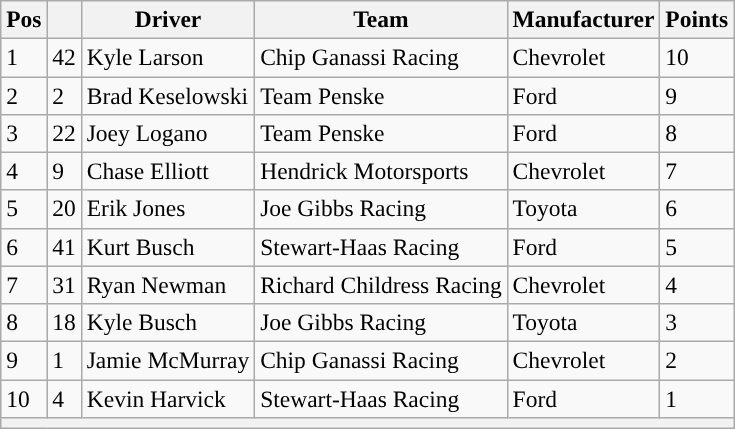<table class="wikitable" style="font-size:98%">
<tr>
<th>Pos</th>
<th></th>
<th>Driver</th>
<th>Team</th>
<th>Manufacturer</th>
<th>Points</th>
</tr>
<tr>
<td>1</td>
<td>42</td>
<td>Kyle Larson</td>
<td>Chip Ganassi Racing</td>
<td>Chevrolet</td>
<td>10</td>
</tr>
<tr>
<td>2</td>
<td>2</td>
<td>Brad Keselowski</td>
<td>Team Penske</td>
<td>Ford</td>
<td>9</td>
</tr>
<tr>
<td>3</td>
<td>22</td>
<td>Joey Logano</td>
<td>Team Penske</td>
<td>Ford</td>
<td>8</td>
</tr>
<tr>
<td>4</td>
<td>9</td>
<td>Chase Elliott</td>
<td>Hendrick Motorsports</td>
<td>Chevrolet</td>
<td>7</td>
</tr>
<tr>
<td>5</td>
<td>20</td>
<td>Erik Jones</td>
<td>Joe Gibbs Racing</td>
<td>Toyota</td>
<td>6</td>
</tr>
<tr>
<td>6</td>
<td>41</td>
<td>Kurt Busch</td>
<td>Stewart-Haas Racing</td>
<td>Ford</td>
<td>5</td>
</tr>
<tr>
<td>7</td>
<td>31</td>
<td>Ryan Newman</td>
<td>Richard Childress Racing</td>
<td>Chevrolet</td>
<td>4</td>
</tr>
<tr>
<td>8</td>
<td>18</td>
<td>Kyle Busch</td>
<td>Joe Gibbs Racing</td>
<td>Toyota</td>
<td>3</td>
</tr>
<tr>
<td>9</td>
<td>1</td>
<td>Jamie McMurray</td>
<td>Chip Ganassi Racing</td>
<td>Chevrolet</td>
<td>2</td>
</tr>
<tr>
<td>10</td>
<td>4</td>
<td>Kevin Harvick</td>
<td>Stewart-Haas Racing</td>
<td>Ford</td>
<td>1</td>
</tr>
<tr>
<th colspan="6"></th>
</tr>
</table>
